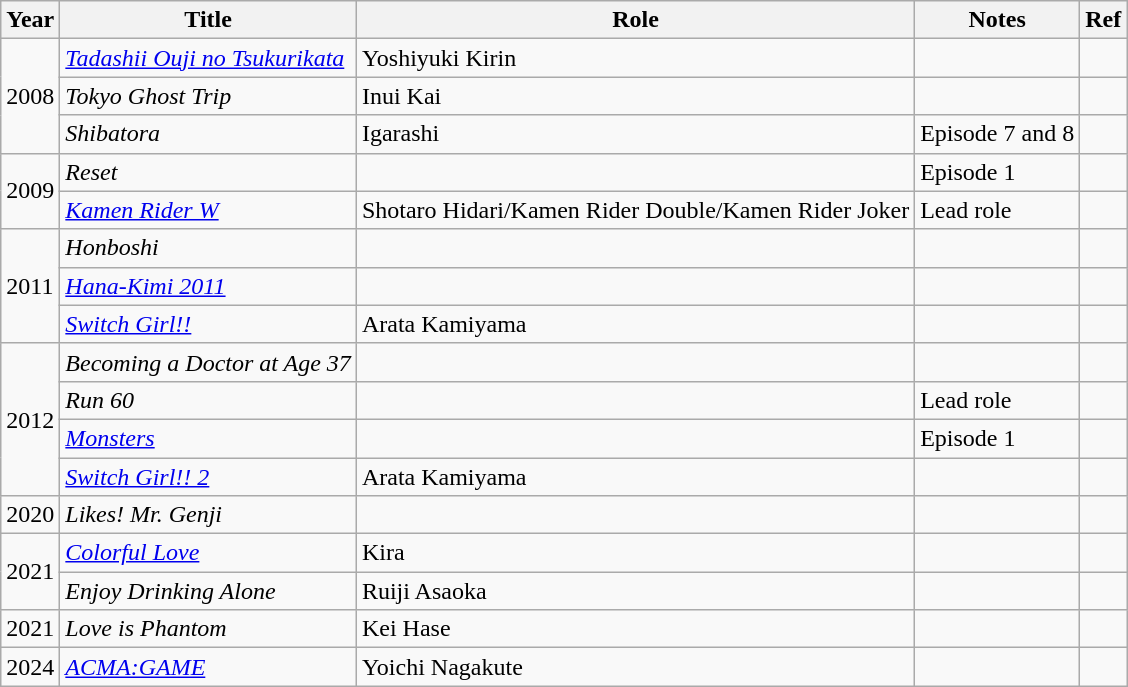<table class="wikitable">
<tr>
<th>Year</th>
<th>Title</th>
<th>Role</th>
<th>Notes</th>
<th>Ref</th>
</tr>
<tr>
<td rowspan="3">2008</td>
<td><em><a href='#'>Tadashii Ouji no Tsukurikata</a></em></td>
<td>Yoshiyuki Kirin</td>
<td></td>
<td></td>
</tr>
<tr>
<td><em>Tokyo Ghost Trip</em></td>
<td>Inui Kai</td>
<td></td>
<td></td>
</tr>
<tr>
<td><em>Shibatora</em></td>
<td>Igarashi</td>
<td>Episode 7 and 8</td>
<td></td>
</tr>
<tr>
<td rowspan="2">2009</td>
<td><em>Reset</em></td>
<td></td>
<td>Episode 1</td>
<td></td>
</tr>
<tr>
<td><em><a href='#'>Kamen Rider W</a></em></td>
<td>Shotaro Hidari/Kamen Rider Double/Kamen Rider Joker</td>
<td>Lead role</td>
<td></td>
</tr>
<tr>
<td rowspan="3">2011</td>
<td><em>Honboshi</em></td>
<td></td>
<td></td>
<td></td>
</tr>
<tr>
<td><em><a href='#'>Hana-Kimi 2011</a></em></td>
<td></td>
<td></td>
<td></td>
</tr>
<tr>
<td><em><a href='#'>Switch Girl!!</a></em></td>
<td>Arata Kamiyama</td>
<td></td>
<td></td>
</tr>
<tr>
<td rowspan="4">2012</td>
<td><em>Becoming a Doctor at Age 37</em></td>
<td></td>
<td></td>
<td></td>
</tr>
<tr>
<td><em>Run 60</em></td>
<td></td>
<td>Lead role</td>
<td></td>
</tr>
<tr>
<td><em><a href='#'>Monsters</a></em></td>
<td></td>
<td>Episode 1</td>
<td></td>
</tr>
<tr>
<td><em><a href='#'>Switch Girl!! 2</a></em></td>
<td>Arata Kamiyama</td>
<td></td>
<td></td>
</tr>
<tr>
<td rowspan="1">2020</td>
<td><em>Likes! Mr. Genji</em></td>
<td></td>
<td></td>
<td></td>
</tr>
<tr>
<td rowspan="2">2021</td>
<td><em><a href='#'>Colorful Love</a></em></td>
<td>Kira</td>
<td></td>
<td></td>
</tr>
<tr>
<td><em>Enjoy Drinking Alone</em></td>
<td>Ruiji Asaoka</td>
<td></td>
<td></td>
</tr>
<tr>
<td>2021</td>
<td><em>Love is Phantom</em></td>
<td>Kei Hase</td>
<td></td>
<td></td>
</tr>
<tr>
<td>2024</td>
<td><em><a href='#'>ACMA:GAME</a></em></td>
<td>Yoichi Nagakute</td>
<td></td>
<td></td>
</tr>
</table>
